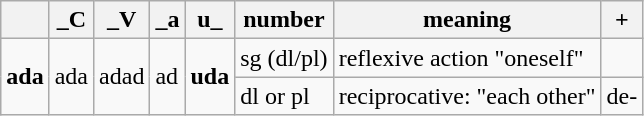<table class="wikitable">
<tr>
<th></th>
<th>_C</th>
<th>_V</th>
<th>_a</th>
<th>u_</th>
<th>number</th>
<th>meaning</th>
<th>+</th>
</tr>
<tr>
<td rowspan="2"><strong>ada</strong></td>
<td rowspan="2">ada</td>
<td rowspan="2">adad</td>
<td rowspan="2">ad</td>
<td rowspan="2"><strong>uda</strong></td>
<td>sg (dl/pl)</td>
<td>reflexive action "oneself"</td>
<td></td>
</tr>
<tr>
<td>dl or pl</td>
<td>reciprocative: "each other"</td>
<td>de-</td>
</tr>
</table>
